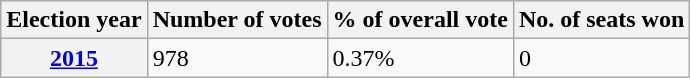<table class="wikitable">
<tr>
<th>Election year</th>
<th>Number of votes</th>
<th>% of overall vote</th>
<th>No. of seats won</th>
</tr>
<tr>
<th><a href='#'>2015</a></th>
<td>978</td>
<td>0.37%</td>
<td>0</td>
</tr>
</table>
